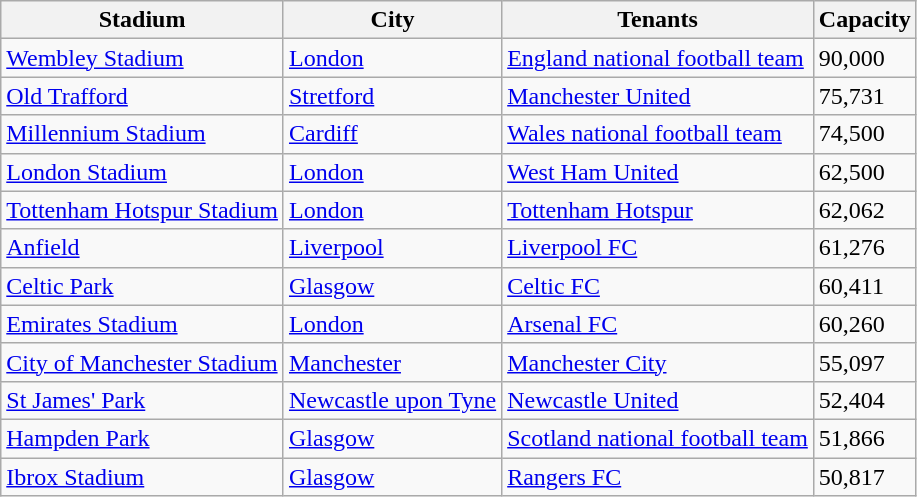<table class="wikitable">
<tr>
<th>Stadium</th>
<th>City</th>
<th>Tenants</th>
<th>Capacity</th>
</tr>
<tr>
<td><a href='#'>Wembley Stadium</a></td>
<td> <a href='#'>London</a></td>
<td><a href='#'>England national football team</a></td>
<td>90,000</td>
</tr>
<tr>
<td><a href='#'>Old Trafford</a></td>
<td> <a href='#'>Stretford</a></td>
<td><a href='#'>Manchester United</a></td>
<td>75,731</td>
</tr>
<tr>
<td><a href='#'>Millennium Stadium</a></td>
<td> <a href='#'>Cardiff</a></td>
<td><a href='#'>Wales national football team</a></td>
<td>74,500</td>
</tr>
<tr>
<td><a href='#'>London Stadium</a></td>
<td> <a href='#'>London</a></td>
<td><a href='#'>West Ham United</a></td>
<td>62,500</td>
</tr>
<tr>
<td><a href='#'>Tottenham Hotspur Stadium</a></td>
<td> <a href='#'>London</a></td>
<td><a href='#'>Tottenham Hotspur</a></td>
<td>62,062</td>
</tr>
<tr>
<td><a href='#'>Anfield</a></td>
<td> <a href='#'>Liverpool</a></td>
<td><a href='#'>Liverpool FC</a></td>
<td>61,276</td>
</tr>
<tr>
<td><a href='#'>Celtic Park</a></td>
<td> <a href='#'>Glasgow</a></td>
<td><a href='#'>Celtic FC</a></td>
<td>60,411</td>
</tr>
<tr>
<td><a href='#'>Emirates Stadium</a></td>
<td> <a href='#'>London</a></td>
<td><a href='#'>Arsenal FC</a></td>
<td>60,260</td>
</tr>
<tr>
<td><a href='#'>City of Manchester Stadium</a></td>
<td> <a href='#'>Manchester</a></td>
<td><a href='#'>Manchester City</a></td>
<td>55,097</td>
</tr>
<tr>
<td><a href='#'>St James' Park</a></td>
<td> <a href='#'>Newcastle upon Tyne</a></td>
<td><a href='#'>Newcastle United</a></td>
<td>52,404</td>
</tr>
<tr>
<td><a href='#'>Hampden Park</a></td>
<td> <a href='#'>Glasgow</a></td>
<td><a href='#'>Scotland national football team</a></td>
<td>51,866</td>
</tr>
<tr>
<td><a href='#'>Ibrox Stadium</a></td>
<td> <a href='#'>Glasgow</a></td>
<td><a href='#'>Rangers FC</a></td>
<td>50,817</td>
</tr>
</table>
